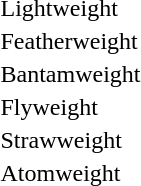<table>
<tr>
<td>Lightweight</td>
<td></td>
<td></td>
<td></td>
<td></td>
</tr>
<tr>
<td>Featherweight</td>
<td></td>
<td></td>
<td></td>
<td></td>
</tr>
<tr>
<td>Bantamweight</td>
<td></td>
<td></td>
<td></td>
<td></td>
</tr>
<tr>
<td>Flyweight</td>
<td></td>
<td></td>
<td></td>
<td></td>
</tr>
<tr>
<td>Strawweight</td>
<td></td>
<td></td>
<td></td>
<td></td>
</tr>
<tr>
<td>Atomweight</td>
<td></td>
<td></td>
<td></td>
<td></td>
</tr>
</table>
